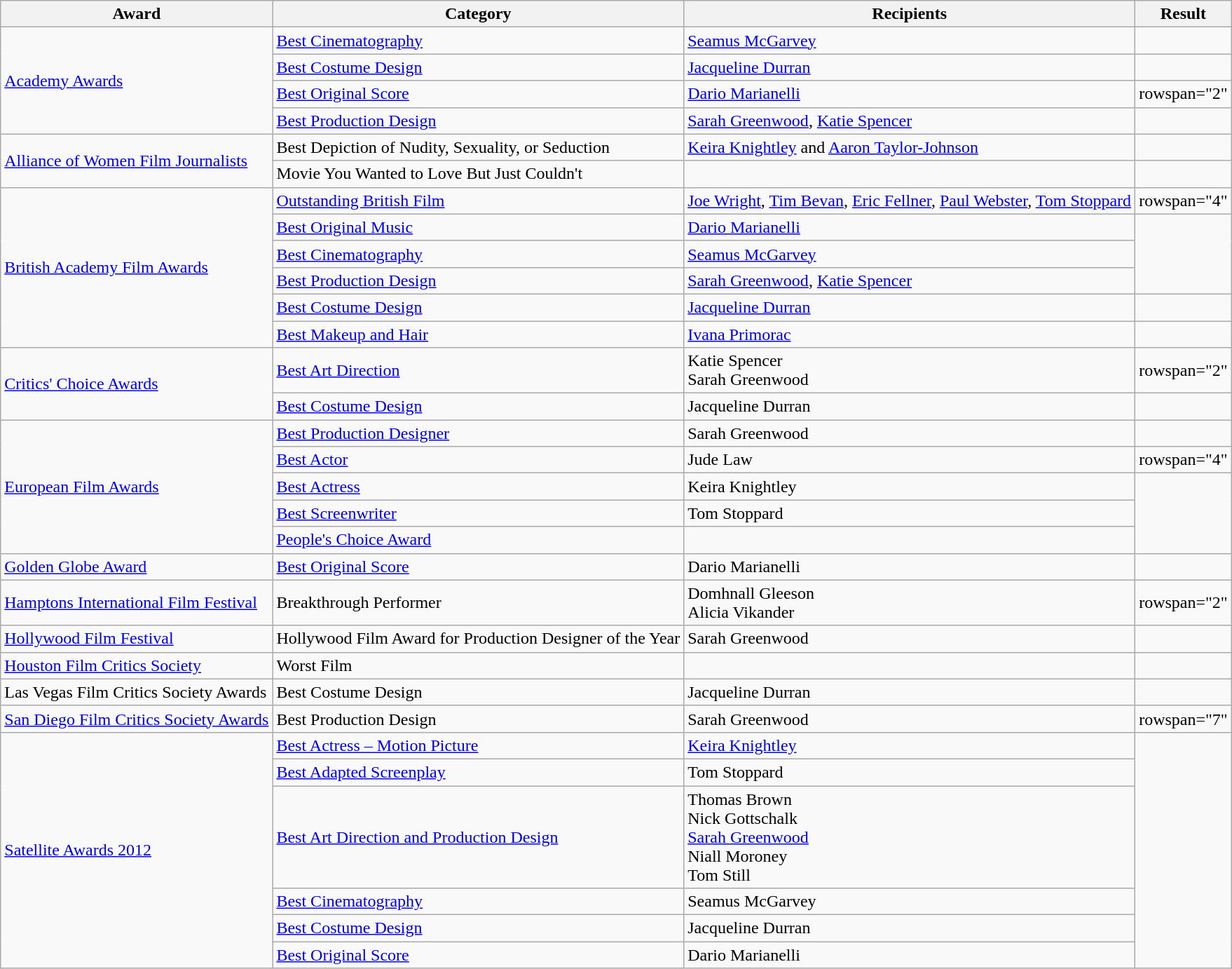<table class="wikitable">
<tr>
<th>Award</th>
<th>Category</th>
<th>Recipients</th>
<th>Result</th>
</tr>
<tr>
<td rowspan="4"><a href='#'>Academy Awards</a></td>
<td><a href='#'>Best Cinematography</a></td>
<td><a href='#'>Seamus McGarvey</a></td>
<td></td>
</tr>
<tr>
<td><a href='#'>Best Costume Design</a></td>
<td><a href='#'>Jacqueline Durran</a></td>
<td></td>
</tr>
<tr>
<td><a href='#'>Best Original Score</a></td>
<td><a href='#'>Dario Marianelli</a></td>
<td>rowspan="2" </td>
</tr>
<tr>
<td><a href='#'>Best Production Design</a></td>
<td><a href='#'>Sarah Greenwood</a>, <a href='#'>Katie Spencer</a></td>
</tr>
<tr>
<td rowspan="2"><a href='#'>Alliance of Women Film Journalists</a></td>
<td>Best Depiction of Nudity, Sexuality, or Seduction</td>
<td><a href='#'>Keira Knightley</a> and <a href='#'>Aaron Taylor-Johnson</a></td>
<td></td>
</tr>
<tr>
<td>Movie You Wanted to Love But Just Couldn't</td>
<td></td>
<td></td>
</tr>
<tr>
<td rowspan="6"><a href='#'>British Academy Film Awards</a></td>
<td><a href='#'>Outstanding British Film</a></td>
<td><a href='#'>Joe Wright</a>, <a href='#'>Tim Bevan</a>, <a href='#'>Eric Fellner</a>, <a href='#'>Paul Webster</a>, <a href='#'>Tom Stoppard</a></td>
<td>rowspan="4" </td>
</tr>
<tr>
<td><a href='#'>Best Original Music</a></td>
<td><a href='#'>Dario Marianelli</a></td>
</tr>
<tr>
<td><a href='#'>Best Cinematography</a></td>
<td><a href='#'>Seamus McGarvey</a></td>
</tr>
<tr>
<td><a href='#'>Best Production Design</a></td>
<td><a href='#'>Sarah Greenwood</a>, <a href='#'>Katie Spencer</a></td>
</tr>
<tr>
<td><a href='#'>Best Costume Design</a></td>
<td><a href='#'>Jacqueline Durran</a></td>
<td></td>
</tr>
<tr>
<td><a href='#'>Best Makeup and Hair</a></td>
<td><a href='#'>Ivana Primorac</a></td>
<td></td>
</tr>
<tr>
<td rowspan="2"><a href='#'>Critics' Choice Awards</a></td>
<td><a href='#'>Best Art Direction</a></td>
<td>Katie Spencer<br>Sarah Greenwood</td>
<td>rowspan="2" </td>
</tr>
<tr>
<td><a href='#'>Best Costume Design</a></td>
<td>Jacqueline Durran</td>
</tr>
<tr>
<td rowspan="5"><a href='#'>European Film Awards</a></td>
<td><a href='#'>Best Production Designer</a></td>
<td>Sarah Greenwood</td>
<td></td>
</tr>
<tr>
<td><a href='#'>Best Actor</a></td>
<td>Jude Law</td>
<td>rowspan="4" </td>
</tr>
<tr>
<td><a href='#'>Best Actress</a></td>
<td>Keira Knightley</td>
</tr>
<tr>
<td><a href='#'>Best Screenwriter</a></td>
<td>Tom Stoppard</td>
</tr>
<tr>
<td><a href='#'>People's Choice Award</a></td>
<td></td>
</tr>
<tr>
<td><a href='#'>Golden Globe Award</a></td>
<td><a href='#'>Best Original Score</a></td>
<td>Dario Marianelli</td>
<td></td>
</tr>
<tr>
<td><a href='#'>Hamptons International Film Festival</a></td>
<td>Breakthrough Performer</td>
<td>Domhnall Gleeson<br>Alicia Vikander</td>
<td>rowspan="2" </td>
</tr>
<tr>
<td><a href='#'>Hollywood Film Festival</a></td>
<td>Hollywood Film Award for Production Designer of the Year</td>
<td>Sarah Greenwood</td>
</tr>
<tr>
<td><a href='#'>Houston Film Critics Society</a></td>
<td>Worst Film</td>
<td></td>
<td></td>
</tr>
<tr>
<td>Las Vegas Film Critics Society Awards</td>
<td>Best Costume Design</td>
<td>Jacqueline Durran</td>
<td></td>
</tr>
<tr>
<td><a href='#'>San Diego Film Critics Society Awards</a></td>
<td>Best Production Design</td>
<td>Sarah Greenwood</td>
<td>rowspan="7" </td>
</tr>
<tr>
<td rowspan="6"><a href='#'>Satellite Awards 2012</a></td>
<td><a href='#'>Best Actress – Motion Picture</a></td>
<td><a href='#'>Keira Knightley</a></td>
</tr>
<tr>
<td><a href='#'>Best Adapted Screenplay</a></td>
<td>Tom Stoppard</td>
</tr>
<tr>
<td><a href='#'>Best Art Direction and Production Design</a></td>
<td>Thomas Brown<br>Nick Gottschalk<br><a href='#'>Sarah Greenwood</a><br>Niall Moroney<br>Tom Still</td>
</tr>
<tr>
<td><a href='#'>Best Cinematography</a></td>
<td>Seamus McGarvey</td>
</tr>
<tr>
<td><a href='#'>Best Costume Design</a></td>
<td>Jacqueline Durran</td>
</tr>
<tr>
<td><a href='#'>Best Original Score</a></td>
<td>Dario Marianelli</td>
</tr>
</table>
